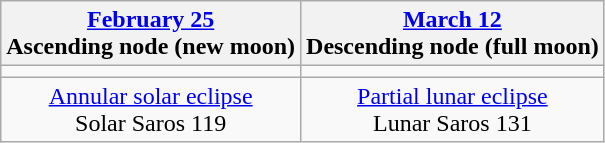<table class="wikitable">
<tr>
<th><a href='#'>February 25</a><br>Ascending node (new moon)</th>
<th><a href='#'>March 12</a><br>Descending node (full moon)</th>
</tr>
<tr>
<td></td>
<td></td>
</tr>
<tr align=center>
<td><a href='#'>Annular solar eclipse</a><br>Solar Saros 119</td>
<td><a href='#'>Partial lunar eclipse</a><br>Lunar Saros 131</td>
</tr>
</table>
